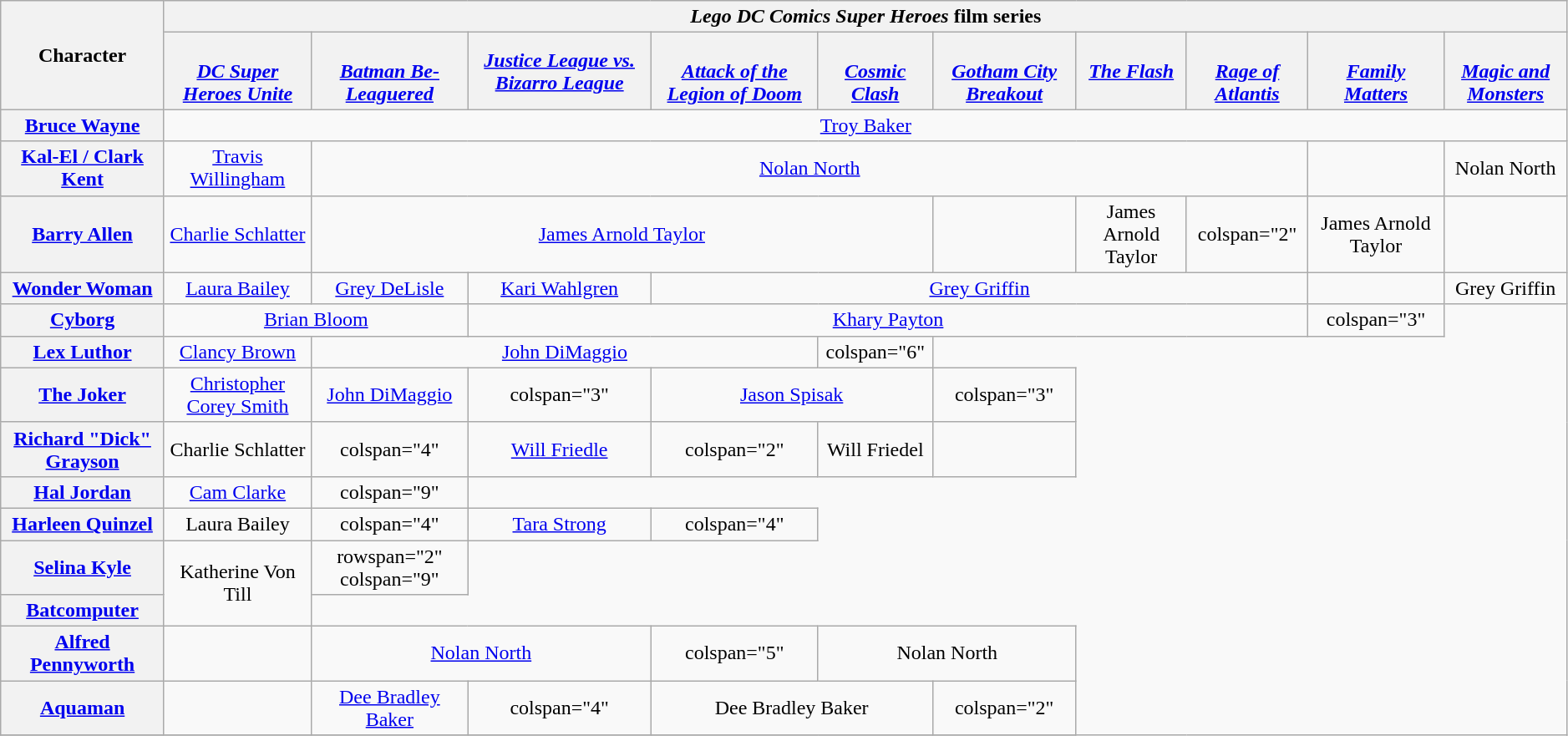<table class="wikitable" style="text-align:center; width:99%">
<tr>
<th rowspan="2">Character</th>
<th colspan="10"><em>Lego DC Comics Super Heroes</em> film series</th>
</tr>
<tr>
<th><em><a href='#'><br>DC Super Heroes Unite</a></em></th>
<th><em><a href='#'><br>Batman Be-Leaguered</a></em></th>
<th><em><a href='#'>Justice League vs. Bizarro League</a></em></th>
<th><em><a href='#'><br>Attack of the Legion of Doom</a></em></th>
<th><em><a href='#'><br>Cosmic Clash</a></em></th>
<th><em><a href='#'><br>Gotham City Breakout</a></em></th>
<th><em><a href='#'>The Flash</a></em></th>
<th><em><a href='#'><br>Rage of Atlantis</a></em></th>
<th><em><a href='#'><br>Family Matters</a></em></th>
<th><em><a href='#'><br>Magic and Monsters</a></em></th>
</tr>
<tr>
<th><a href='#'>Bruce Wayne<br></a></th>
<td colspan="10"><a href='#'>Troy Baker</a></td>
</tr>
<tr>
<th><a href='#'>Kal-El / Clark Kent<br></a></th>
<td><a href='#'>Travis Willingham</a></td>
<td colspan="7"><a href='#'>Nolan North</a></td>
<td></td>
<td>Nolan North</td>
</tr>
<tr>
<th><a href='#'>Barry Allen<br></a></th>
<td><a href='#'>Charlie Schlatter</a></td>
<td colspan="4"><a href='#'>James Arnold Taylor</a></td>
<td></td>
<td>James Arnold Taylor</td>
<td>colspan="2" </td>
<td>James Arnold Taylor</td>
</tr>
<tr>
<th><a href='#'>Wonder Woman</a></th>
<td><a href='#'>Laura Bailey</a></td>
<td><a href='#'>Grey DeLisle</a></td>
<td><a href='#'>Kari Wahlgren</a></td>
<td colspan="5"><a href='#'>Grey Griffin</a></td>
<td></td>
<td>Grey Griffin</td>
</tr>
<tr>
<th><a href='#'>Cyborg</a></th>
<td colspan="2"><a href='#'>Brian Bloom</a></td>
<td colspan="6"><a href='#'>Khary Payton</a></td>
<td>colspan="3" </td>
</tr>
<tr>
<th><a href='#'>Lex Luthor</a></th>
<td><a href='#'>Clancy Brown</a></td>
<td colspan="3"><a href='#'>John DiMaggio</a></td>
<td>colspan="6" </td>
</tr>
<tr>
<th><a href='#'>The Joker</a></th>
<td><a href='#'>Christopher Corey Smith</a></td>
<td><a href='#'>John DiMaggio</a></td>
<td>colspan="3" </td>
<td colspan="2"><a href='#'>Jason Spisak</a></td>
<td>colspan="3" </td>
</tr>
<tr>
<th><a href='#'>Richard "Dick" Grayson<br></a></th>
<td>Charlie Schlatter</td>
<td>colspan="4" </td>
<td><a href='#'>Will Friedle</a></td>
<td>colspan="2" </td>
<td>Will Friedel</td>
<td></td>
</tr>
<tr>
<th><a href='#'>Hal Jordan<br></a></th>
<td><a href='#'>Cam Clarke</a></td>
<td>colspan="9" </td>
</tr>
<tr>
<th><a href='#'>Harleen Quinzel<br></a></th>
<td>Laura Bailey</td>
<td>colspan="4" </td>
<td><a href='#'>Tara Strong</a></td>
<td>colspan="4" </td>
</tr>
<tr>
<th><a href='#'>Selina Kyle<br></a></th>
<td rowspan="2">Katherine Von Till</td>
<td>rowspan="2" colspan="9" </td>
</tr>
<tr>
<th><a href='#'>Batcomputer</a></th>
</tr>
<tr>
<th><a href='#'>Alfred Pennyworth</a></th>
<td></td>
<td colspan="2"><a href='#'>Nolan North</a></td>
<td>colspan="5" </td>
<td colspan="2">Nolan North</td>
</tr>
<tr>
<th><a href='#'>Aquaman</a></th>
<td></td>
<td><a href='#'>Dee Bradley Baker</a></td>
<td>colspan="4" </td>
<td colspan="2">Dee Bradley Baker</td>
<td>colspan="2" </td>
</tr>
<tr>
</tr>
</table>
